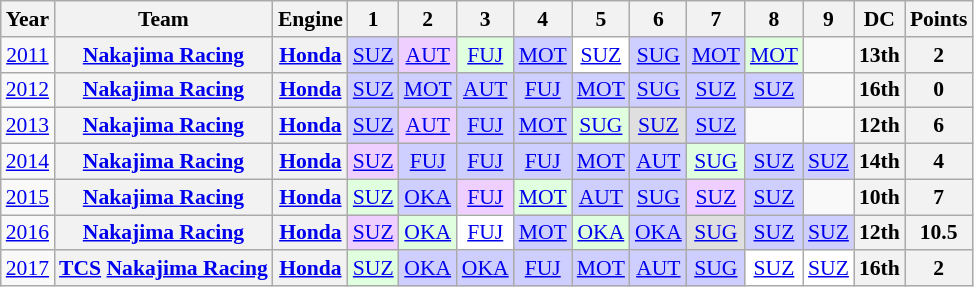<table class="wikitable" style="text-align:center; font-size:90%">
<tr>
<th>Year</th>
<th>Team</th>
<th>Engine</th>
<th>1</th>
<th>2</th>
<th>3</th>
<th>4</th>
<th>5</th>
<th>6</th>
<th>7</th>
<th>8</th>
<th>9</th>
<th>DC</th>
<th>Points</th>
</tr>
<tr>
<td><a href='#'>2011</a></td>
<th><a href='#'>Nakajima Racing</a></th>
<th><a href='#'>Honda</a></th>
<td style="background:#CFCFFF;"><a href='#'>SUZ</a><br></td>
<td style="background:#EFCFFF;"><a href='#'>AUT</a><br></td>
<td style="background:#DFFFDF;"><a href='#'>FUJ</a><br></td>
<td style="background:#CFCFFF;"><a href='#'>MOT</a><br></td>
<td style="background:#FFFFFF;"><a href='#'>SUZ</a><br></td>
<td style="background:#CFCFFF;"><a href='#'>SUG</a><br></td>
<td style="background:#CFCFFF;"><a href='#'>MOT</a><br></td>
<td style="background:#DFFFDF;"><a href='#'>MOT</a><br></td>
<td></td>
<th>13th</th>
<th>2</th>
</tr>
<tr>
<td><a href='#'>2012</a></td>
<th><a href='#'>Nakajima Racing</a></th>
<th><a href='#'>Honda</a></th>
<td style="background:#CFCFFF;"><a href='#'>SUZ</a><br></td>
<td style="background:#CFCFFF;"><a href='#'>MOT</a><br></td>
<td style="background:#CFCFFF;"><a href='#'>AUT</a><br></td>
<td style="background:#CFCFFF;"><a href='#'>FUJ</a><br></td>
<td style="background:#CFCFFF;"><a href='#'>MOT</a><br></td>
<td style="background:#CFCFFF;"><a href='#'>SUG</a><br></td>
<td style="background:#CFCFFF;"><a href='#'>SUZ</a><br></td>
<td style="background:#CFCFFF;"><a href='#'>SUZ</a><br></td>
<td></td>
<th>16th</th>
<th>0</th>
</tr>
<tr>
<td><a href='#'>2013</a></td>
<th><a href='#'>Nakajima Racing</a></th>
<th><a href='#'>Honda</a></th>
<td style="background:#CFCFFF;"><a href='#'>SUZ</a><br></td>
<td style="background:#EFCFFF;"><a href='#'>AUT</a><br></td>
<td style="background:#CFCFFF;"><a href='#'>FUJ</a><br></td>
<td style="background:#CFCFFF;"><a href='#'>MOT</a><br></td>
<td style="background:#DFFFDF;"><a href='#'>SUG</a><br></td>
<td style="background:#DFDFDF;"><a href='#'>SUZ</a><br></td>
<td style="background:#CFCFFF;"><a href='#'>SUZ</a><br></td>
<td></td>
<td></td>
<th>12th</th>
<th>6</th>
</tr>
<tr>
<td><a href='#'>2014</a></td>
<th><a href='#'>Nakajima Racing</a></th>
<th><a href='#'>Honda</a></th>
<td style="background:#EFCFFF;"><a href='#'>SUZ</a><br></td>
<td style="background:#CFCFFF;"><a href='#'>FUJ</a><br></td>
<td style="background:#CFCFFF;"><a href='#'>FUJ</a><br></td>
<td style="background:#CFCFFF;"><a href='#'>FUJ</a><br></td>
<td style="background:#CFCFFF;"><a href='#'>MOT</a><br></td>
<td style="background:#CFCFFF;"><a href='#'>AUT</a><br></td>
<td style="background:#DFFFDF;"><a href='#'>SUG</a><br></td>
<td style="background:#CFCFFF;"><a href='#'>SUZ</a><br></td>
<td style="background:#CFCFFF;"><a href='#'>SUZ</a><br></td>
<th>14th</th>
<th>4</th>
</tr>
<tr>
<td><a href='#'>2015</a></td>
<th><a href='#'>Nakajima Racing</a></th>
<th><a href='#'>Honda</a></th>
<td style="background:#DFFFDF;"><a href='#'>SUZ</a><br></td>
<td style="background:#CFCFFF;"><a href='#'>OKA</a><br></td>
<td style="background:#EFCFFF;"><a href='#'>FUJ</a><br></td>
<td style="background:#DFFFDF;"><a href='#'>MOT</a><br></td>
<td style="background:#CFCFFF;"><a href='#'>AUT</a><br></td>
<td style="background:#CFCFFF;"><a href='#'>SUG</a><br></td>
<td style="background:#EFCFFF;"><a href='#'>SUZ</a><br></td>
<td style="background:#CFCFFF;"><a href='#'>SUZ</a><br></td>
<td></td>
<th>10th</th>
<th>7</th>
</tr>
<tr>
<td><a href='#'>2016</a></td>
<th><a href='#'>Nakajima Racing</a></th>
<th><a href='#'>Honda</a></th>
<td style="background:#EFCFFF;"><a href='#'>SUZ</a><br></td>
<td style="background:#DFFFDF;"><a href='#'>OKA</a><br></td>
<td style="background:#FFFFFF;"><a href='#'>FUJ</a><br></td>
<td style="background:#CFCFFF;"><a href='#'>MOT</a><br></td>
<td style="background:#DFFFDF;"><a href='#'>OKA</a><br></td>
<td style="background:#CFCFFF;"><a href='#'>OKA</a><br></td>
<td style="background:#DFDFDF;"><a href='#'>SUG</a><br></td>
<td style="background:#CFCFFF;"><a href='#'>SUZ</a><br></td>
<td style="background:#CFCFFF;"><a href='#'>SUZ</a><br></td>
<th>12th</th>
<th>10.5</th>
</tr>
<tr>
<td><a href='#'>2017</a></td>
<th><a href='#'>TCS</a> <a href='#'>Nakajima Racing</a></th>
<th><a href='#'>Honda</a></th>
<td style="background:#DFFFDF;"><a href='#'>SUZ</a><br></td>
<td style="background:#CFCFFF;"><a href='#'>OKA</a><br></td>
<td style="background:#CFCFFF;"><a href='#'>OKA</a><br></td>
<td style="background:#CFCFFF;"><a href='#'>FUJ</a><br></td>
<td style="background:#CFCFFF;"><a href='#'>MOT</a><br></td>
<td style="background:#CFCFFF;"><a href='#'>AUT</a><br></td>
<td style="background:#CFCFFF;"><a href='#'>SUG</a><br></td>
<td style="background:#FFFFFF;"><a href='#'>SUZ</a><br></td>
<td style="background:#FFFFFF;"><a href='#'>SUZ</a><br></td>
<th>16th</th>
<th>2</th>
</tr>
</table>
